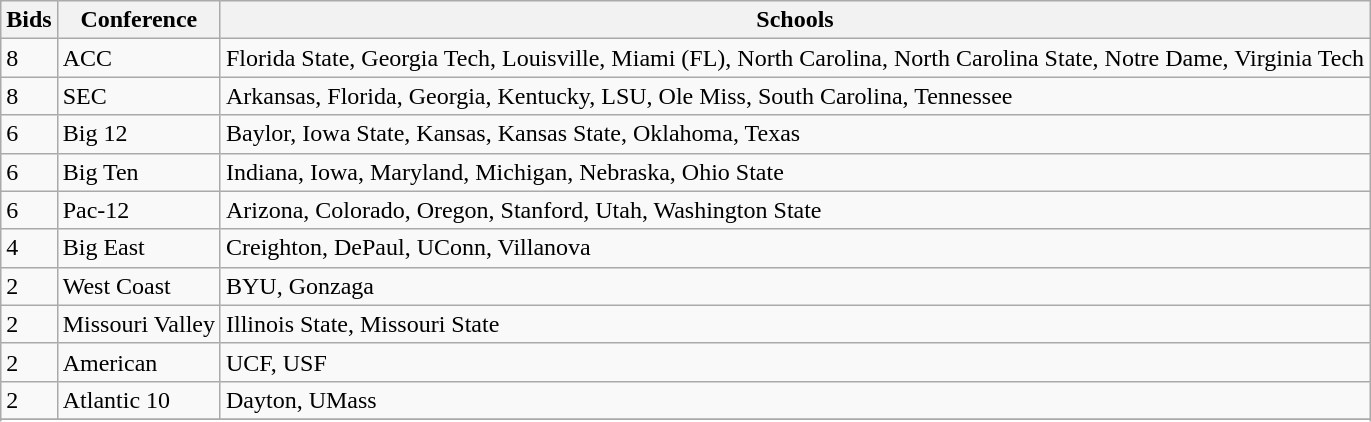<table class="wikitable">
<tr>
<th>Bids</th>
<th>Conference</th>
<th>Schools</th>
</tr>
<tr>
<td>8</td>
<td>ACC</td>
<td>Florida State, Georgia Tech, Louisville, Miami (FL), North Carolina, North Carolina State, Notre Dame, Virginia Tech</td>
</tr>
<tr>
<td>8</td>
<td>SEC</td>
<td>Arkansas, Florida, Georgia, Kentucky, LSU, Ole Miss, South Carolina, Tennessee</td>
</tr>
<tr>
<td>6</td>
<td>Big 12</td>
<td>Baylor, Iowa State, Kansas, Kansas State, Oklahoma, Texas</td>
</tr>
<tr>
<td>6</td>
<td>Big Ten</td>
<td>Indiana, Iowa, Maryland, Michigan, Nebraska, Ohio State</td>
</tr>
<tr>
<td>6</td>
<td>Pac-12</td>
<td>Arizona, Colorado, Oregon, Stanford, Utah, Washington State</td>
</tr>
<tr>
<td>4</td>
<td>Big East</td>
<td>Creighton, DePaul, UConn, Villanova</td>
</tr>
<tr>
<td>2</td>
<td>West Coast</td>
<td>BYU, Gonzaga</td>
</tr>
<tr>
<td>2</td>
<td>Missouri Valley</td>
<td>Illinois State, Missouri State</td>
</tr>
<tr>
<td>2</td>
<td>American</td>
<td>UCF, USF</td>
</tr>
<tr>
<td>2</td>
<td>Atlantic 10</td>
<td>Dayton, UMass</td>
</tr>
<tr>
</tr>
<tr>
</tr>
</table>
